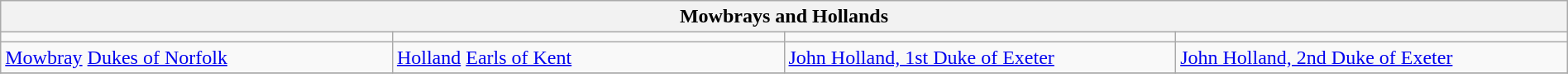<table class="wikitable" width="100%">
<tr>
<th align=center colspan=4>Mowbrays and Hollands</th>
</tr>
<tr>
<td align=center width="25%"></td>
<td align=center width="25%"></td>
<td align=center width="25%"></td>
<td align=center width="25%"></td>
</tr>
<tr>
<td><a href='#'>Mowbray</a> <a href='#'>Dukes of Norfolk</a></td>
<td><a href='#'>Holland</a> <a href='#'>Earls of Kent</a></td>
<td><a href='#'>John Holland, 1st Duke of Exeter</a></td>
<td><a href='#'>John Holland, 2nd Duke of Exeter</a></td>
</tr>
<tr>
</tr>
</table>
